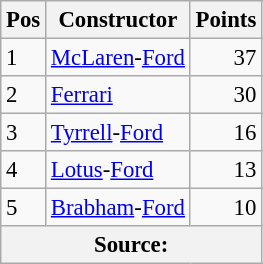<table class="wikitable" style="font-size: 95%;">
<tr>
<th>Pos</th>
<th>Constructor</th>
<th>Points</th>
</tr>
<tr>
<td>1</td>
<td> <a href='#'>McLaren</a>-<a href='#'>Ford</a></td>
<td align="right">37</td>
</tr>
<tr>
<td>2</td>
<td> <a href='#'>Ferrari</a></td>
<td align="right">30</td>
</tr>
<tr>
<td>3</td>
<td> <a href='#'>Tyrrell</a>-<a href='#'>Ford</a></td>
<td align="right">16</td>
</tr>
<tr>
<td>4</td>
<td> <a href='#'>Lotus</a>-<a href='#'>Ford</a></td>
<td align="right">13</td>
</tr>
<tr>
<td>5</td>
<td> <a href='#'>Brabham</a>-<a href='#'>Ford</a></td>
<td align="right">10</td>
</tr>
<tr>
<th colspan=4>Source: </th>
</tr>
</table>
